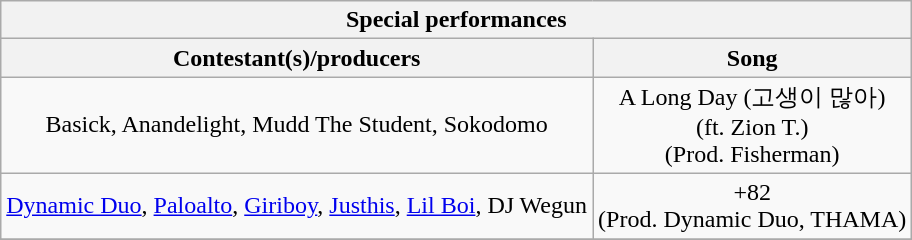<table class="wikitable" style="text-align:center" border="2">
<tr>
<th colspan="7">Special performances</th>
</tr>
<tr>
<th>Contestant(s)/producers</th>
<th>Song</th>
</tr>
<tr>
<td>Basick, Anandelight, Mudd The Student, Sokodomo</td>
<td>A Long Day (고생이 많아) <br> (ft. Zion T.) <br> (Prod. Fisherman)</td>
</tr>
<tr>
<td><a href='#'>Dynamic Duo</a>, <a href='#'>Paloalto</a>, <a href='#'>Giriboy</a>, <a href='#'>Justhis</a>, <a href='#'>Lil Boi</a>, DJ Wegun</td>
<td>+82 <br> (Prod. Dynamic Duo, THAMA)</td>
</tr>
<tr>
</tr>
</table>
